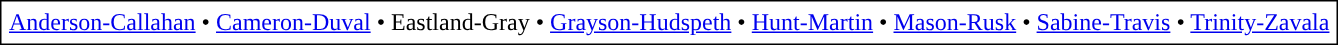<table border="1" cellspacing="0" cellpadding="5" align="center" rules="all" style="margin:1em 1em 1em 0; border-collapse:collapse;">
<tr>
<td><a href='#'>Anderson-Callahan</a> • <a href='#'>Cameron-Duval</a> • Eastland-Gray • <a href='#'>Grayson-Hudspeth</a> • <a href='#'>Hunt-Martin</a> • <a href='#'>Mason-Rusk</a> • <a href='#'>Sabine-Travis</a> • <a href='#'>Trinity-Zavala</a></td>
</tr>
</table>
